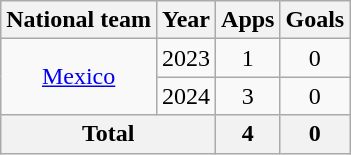<table class="wikitable" style="text-align:center">
<tr>
<th>National team</th>
<th>Year</th>
<th>Apps</th>
<th>Goals</th>
</tr>
<tr>
<td rowspan="2"><a href='#'>Mexico</a></td>
<td>2023</td>
<td>1</td>
<td>0</td>
</tr>
<tr>
<td>2024</td>
<td>3</td>
<td>0</td>
</tr>
<tr>
<th colspan="2">Total</th>
<th>4</th>
<th>0</th>
</tr>
</table>
